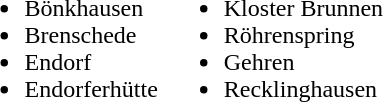<table>
<tr>
<td valign="top"><br><ul><li>Bönkhausen</li><li>Brenschede</li><li>Endorf</li><li>Endorferhütte</li></ul></td>
<td valign="top"><br><ul><li>Kloster Brunnen</li><li>Röhrenspring</li><li>Gehren</li><li>Recklinghausen</li></ul></td>
</tr>
</table>
